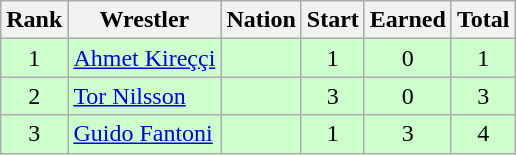<table class="wikitable sortable" style="text-align:center;">
<tr>
<th>Rank</th>
<th>Wrestler</th>
<th>Nation</th>
<th>Start</th>
<th>Earned</th>
<th>Total</th>
</tr>
<tr style="background:#cfc;">
<td>1</td>
<td align=left><a href='#'>Ahmet Kireççi</a></td>
<td align=left></td>
<td>1</td>
<td>0</td>
<td>1</td>
</tr>
<tr style="background:#cfc;">
<td>2</td>
<td align=left><a href='#'>Tor Nilsson</a></td>
<td align=left></td>
<td>3</td>
<td>0</td>
<td>3</td>
</tr>
<tr style="background:#cfc;">
<td>3</td>
<td align=left><a href='#'>Guido Fantoni</a></td>
<td align=left></td>
<td>1</td>
<td>3</td>
<td>4</td>
</tr>
</table>
